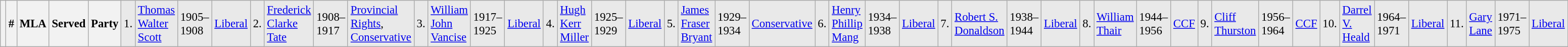<table class="wikitable" style="font-size: 95%; clear:both">
<tr style="background-color:#E9E9E9">
<th></th>
<th style="width: 25px">#</th>
<th style="width: 170px">MLA</th>
<th style="width: 80px">Served</th>
<th style="width: 150px">Party<br></th>
<td>1.</td>
<td><a href='#'>Thomas Walter Scott</a></td>
<td>1905–1908</td>
<td><a href='#'>Liberal</a><br></td>
<td>2.</td>
<td><a href='#'>Frederick Clarke Tate</a></td>
<td>1908–1917</td>
<td><a href='#'>Provincial Rights</a>, <a href='#'>Conservative</a><br></td>
<td>3.</td>
<td><a href='#'>William John Vancise</a></td>
<td>1917–1925</td>
<td><a href='#'>Liberal</a><br></td>
<td>4.</td>
<td><a href='#'>Hugh Kerr Miller</a></td>
<td>1925–1929</td>
<td><a href='#'>Liberal</a><br></td>
<td>5.</td>
<td><a href='#'>James Fraser Bryant</a></td>
<td>1929–1934</td>
<td><a href='#'>Conservative</a><br></td>
<td>6.</td>
<td><a href='#'>Henry Phillip Mang</a></td>
<td>1934–1938</td>
<td><a href='#'>Liberal</a><br></td>
<td>7.</td>
<td><a href='#'>Robert S. Donaldson</a></td>
<td>1938–1944</td>
<td><a href='#'>Liberal</a><br></td>
<td>8.</td>
<td><a href='#'>William Thair</a></td>
<td>1944–1956</td>
<td><a href='#'>CCF</a><br></td>
<td>9.</td>
<td><a href='#'>Cliff Thurston</a></td>
<td>1956–1964</td>
<td><a href='#'>CCF</a><br></td>
<td>10.</td>
<td><a href='#'>Darrel V. Heald</a></td>
<td>1964–1971</td>
<td><a href='#'>Liberal</a><br></td>
<td>11.</td>
<td><a href='#'>Gary Lane</a></td>
<td>1971–1975</td>
<td><a href='#'>Liberal</a></td>
</tr>
</table>
